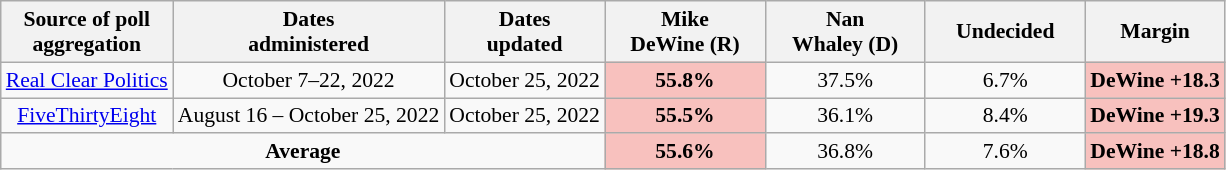<table class="wikitable sortable" style="text-align:center;font-size:90%;line-height:17px">
<tr>
<th>Source of poll<br>aggregation</th>
<th>Dates<br>administered</th>
<th>Dates<br>updated</th>
<th style="width:100px;">Mike<br>DeWine (R)</th>
<th style="width:100px;">Nan<br>Whaley (D)</th>
<th style="width:100px;">Undecided<br></th>
<th>Margin</th>
</tr>
<tr>
<td><a href='#'>Real Clear Politics</a></td>
<td>October 7–22, 2022</td>
<td>October 25, 2022</td>
<td style="background: rgb(248, 193, 190);"><strong>55.8%</strong></td>
<td>37.5%</td>
<td>6.7%</td>
<td style="background: rgb(248, 193, 190);"><strong>DeWine +18.3</strong></td>
</tr>
<tr>
<td><a href='#'>FiveThirtyEight</a></td>
<td>August 16 – October 25, 2022</td>
<td>October 25, 2022</td>
<td style="background: rgb(248, 193, 190);"><strong>55.5%</strong></td>
<td>36.1%</td>
<td>8.4%</td>
<td style="background: rgb(248, 193, 190);"><strong>DeWine +19.3</strong></td>
</tr>
<tr>
<td colspan="3"><strong>Average</strong></td>
<td style="background: rgb(248, 193, 190);"><strong>55.6%</strong></td>
<td>36.8%</td>
<td>7.6%</td>
<td style="background: rgb(248, 193, 190);"><strong>DeWine +18.8</strong></td>
</tr>
</table>
